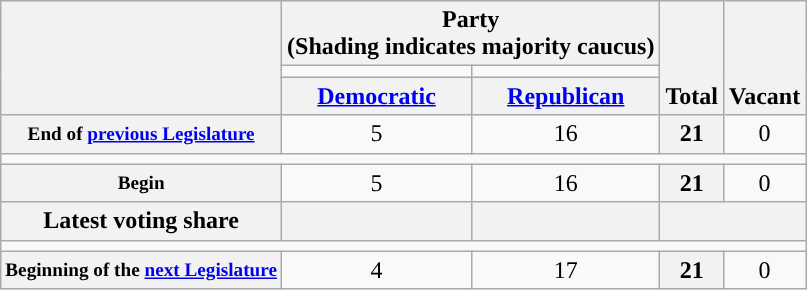<table class=wikitable style="text-align:center">
<tr style="vertical-align:bottom;">
<th rowspan=3></th>
<th colspan=2>Party <div>(Shading indicates majority caucus)</div></th>
<th rowspan=3>Total</th>
<th rowspan=3>Vacant</th>
</tr>
<tr style="height:5px">
<td style="background-color:"></td>
<td style="background-color:"></td>
</tr>
<tr>
<th><a href='#'>Democratic</a></th>
<th><a href='#'>Republican</a></th>
</tr>
<tr>
<th style="white-space:nowrap; font-size:80%;">End of <a href='#'>previous Legislature</a></th>
<td>5</td>
<td>16</td>
<th>21</th>
<td>0</td>
</tr>
<tr>
<td colspan=5></td>
</tr>
<tr>
<th style="font-size:80%">Begin</th>
<td>5</td>
<td>16</td>
<th>21</th>
<td>0</td>
</tr>
<tr>
<th>Latest voting share</th>
<th></th>
<th></th>
<th colspan=2></th>
</tr>
<tr>
<td colspan=5></td>
</tr>
<tr>
<th style="white-space:nowrap; font-size:80%;">Beginning of the <a href='#'>next Legislature</a></th>
<td>4</td>
<td>17</td>
<th>21</th>
<td>0</td>
</tr>
</table>
